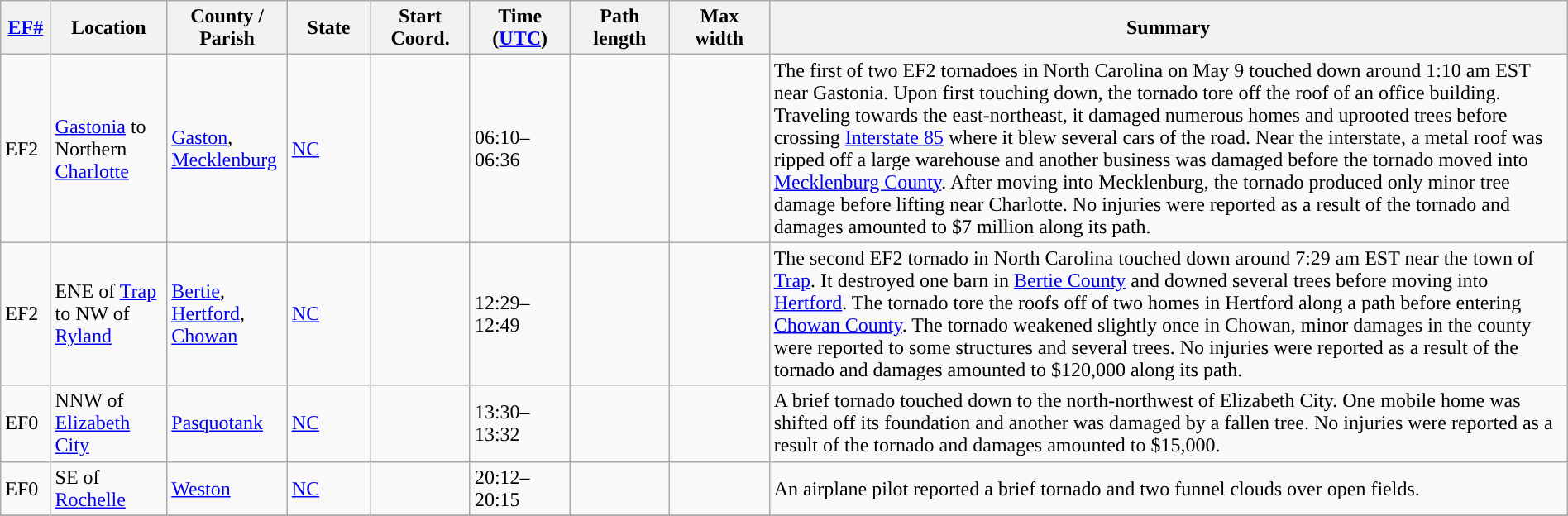<table class="wikitable sortable" style="width:100%;">
<tr>
<th scope="col" width="3%" align="center"><a href='#'>EF#</a></th>
<th scope="col" width="7%" align="center" class="unsortable">Location</th>
<th scope="col" width="6%" align="center" class="unsortable">County / Parish</th>
<th scope="col" width="5%" align="center">State</th>
<th scope="col" width="6%" align="center">Start Coord.</th>
<th scope="col" width="6%" align="center">Time (<a href='#'>UTC</a>)</th>
<th scope="col" width="6%" align="center">Path length</th>
<th scope="col" width="6%" align="center">Max width</th>
<th scope="col" width="48%" class="unsortable" align="center">Summary</th>
</tr>
<tr>
<td>EF2</td>
<td><a href='#'>Gastonia</a> to Northern <a href='#'>Charlotte</a></td>
<td><a href='#'>Gaston</a>, <a href='#'>Mecklenburg</a></td>
<td><a href='#'>NC</a></td>
<td></td>
<td>06:10–06:36</td>
<td></td>
<td></td>
<td>The first of two EF2 tornadoes in North Carolina on May 9 touched down around 1:10 am EST near Gastonia. Upon first touching down, the tornado tore off the roof of an office building. Traveling towards the east-northeast, it damaged numerous homes and uprooted trees before crossing <a href='#'>Interstate 85</a> where it blew several cars of the road. Near the interstate, a metal roof was ripped off a large warehouse and another business was damaged before the tornado moved into <a href='#'>Mecklenburg County</a>. After moving into Mecklenburg, the tornado produced only minor tree damage before lifting near Charlotte. No injuries were reported as a result of the tornado and damages amounted to $7 million along its  path.</td>
</tr>
<tr>
<td>EF2</td>
<td>ENE of <a href='#'>Trap</a> to NW of <a href='#'>Ryland</a></td>
<td><a href='#'>Bertie</a>, <a href='#'>Hertford</a>, <a href='#'>Chowan</a></td>
<td><a href='#'>NC</a></td>
<td></td>
<td>12:29–12:49</td>
<td></td>
<td></td>
<td>The second EF2 tornado in North Carolina touched down around 7:29 am EST near the town of <a href='#'>Trap</a>. It destroyed one barn in <a href='#'>Bertie County</a> and downed several trees before moving into <a href='#'>Hertford</a>. The tornado tore the roofs off of two homes in Hertford along a  path before entering <a href='#'>Chowan County</a>. The tornado weakened slightly once in Chowan, minor damages in the county were reported to some structures and several trees. No injuries were reported as a result of the tornado and damages amounted to $120,000 along its  path.</td>
</tr>
<tr>
<td>EF0</td>
<td>NNW of <a href='#'>Elizabeth City</a></td>
<td><a href='#'>Pasquotank</a></td>
<td><a href='#'>NC</a></td>
<td></td>
<td>13:30–13:32</td>
<td></td>
<td></td>
<td>A brief tornado touched down to the north-northwest of Elizabeth City. One mobile home was shifted off its foundation and another was damaged by a fallen tree. No injuries were reported as a result of the tornado and damages amounted to $15,000.</td>
</tr>
<tr>
<td>EF0</td>
<td>SE of <a href='#'>Rochelle</a></td>
<td><a href='#'>Weston</a></td>
<td><a href='#'>NC</a></td>
<td></td>
<td>20:12–20:15</td>
<td></td>
<td></td>
<td>An airplane pilot reported a brief tornado and two funnel clouds over open fields.</td>
</tr>
<tr>
</tr>
</table>
